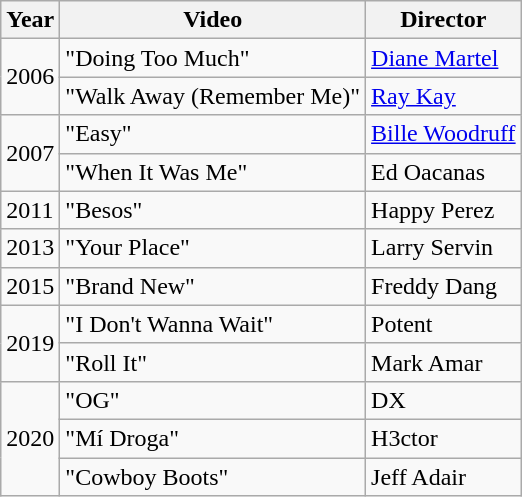<table class="wikitable">
<tr>
<th>Year</th>
<th>Video</th>
<th>Director</th>
</tr>
<tr>
<td rowspan=2>2006</td>
<td>"Doing Too Much"</td>
<td><a href='#'>Diane Martel</a></td>
</tr>
<tr>
<td>"Walk Away (Remember Me)"</td>
<td><a href='#'>Ray Kay</a></td>
</tr>
<tr>
<td rowspan="2">2007</td>
<td>"Easy"</td>
<td><a href='#'>Bille Woodruff</a></td>
</tr>
<tr>
<td>"When It Was Me"</td>
<td>Ed Oacanas</td>
</tr>
<tr>
<td>2011</td>
<td>"Besos"</td>
<td>Happy Perez</td>
</tr>
<tr>
<td>2013</td>
<td>"Your Place"</td>
<td>Larry Servin</td>
</tr>
<tr>
<td>2015</td>
<td>"Brand New"</td>
<td>Freddy Dang</td>
</tr>
<tr>
<td rowspan="2">2019</td>
<td>"I Don't Wanna Wait"</td>
<td>Potent</td>
</tr>
<tr>
<td>"Roll It"</td>
<td>Mark Amar</td>
</tr>
<tr>
<td rowspan="3">2020</td>
<td>"OG"</td>
<td>DX</td>
</tr>
<tr>
<td>"Mí Droga"</td>
<td>H3ctor</td>
</tr>
<tr>
<td>"Cowboy Boots"</td>
<td>Jeff Adair</td>
</tr>
</table>
